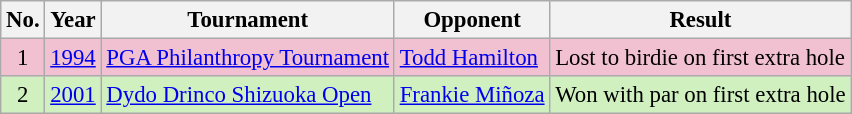<table class="wikitable" style="font-size:95%;">
<tr>
<th>No.</th>
<th>Year</th>
<th>Tournament</th>
<th>Opponent</th>
<th>Result</th>
</tr>
<tr style="background:#F2C1D1;">
<td align=center>1</td>
<td><a href='#'>1994</a></td>
<td><a href='#'>PGA Philanthropy Tournament</a></td>
<td> <a href='#'>Todd Hamilton</a></td>
<td>Lost to birdie on first extra hole</td>
</tr>
<tr style="background:#D0F0C0;">
<td align=center>2</td>
<td><a href='#'>2001</a></td>
<td><a href='#'>Dydo Drinco Shizuoka Open</a></td>
<td> <a href='#'>Frankie Miñoza</a></td>
<td>Won with par on first extra hole</td>
</tr>
</table>
